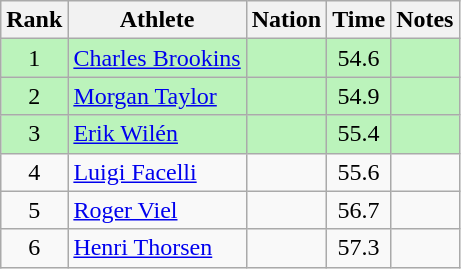<table class="wikitable sortable" style="text-align:center">
<tr>
<th>Rank</th>
<th>Athlete</th>
<th>Nation</th>
<th>Time</th>
<th>Notes</th>
</tr>
<tr bgcolor=bbf3bb>
<td>1</td>
<td align=left><a href='#'>Charles Brookins</a></td>
<td align=left></td>
<td>54.6</td>
<td></td>
</tr>
<tr bgcolor=bbf3bb>
<td>2</td>
<td align=left><a href='#'>Morgan Taylor</a></td>
<td align=left></td>
<td>54.9</td>
<td></td>
</tr>
<tr bgcolor=bbf3bb>
<td>3</td>
<td align=left><a href='#'>Erik Wilén</a></td>
<td align=left></td>
<td>55.4</td>
<td></td>
</tr>
<tr>
<td>4</td>
<td align=left><a href='#'>Luigi Facelli</a></td>
<td align=left></td>
<td>55.6</td>
<td></td>
</tr>
<tr>
<td>5</td>
<td align=left><a href='#'>Roger Viel</a></td>
<td align=left></td>
<td>56.7</td>
<td></td>
</tr>
<tr>
<td>6</td>
<td align=left><a href='#'>Henri Thorsen</a></td>
<td align=left></td>
<td>57.3</td>
<td></td>
</tr>
</table>
